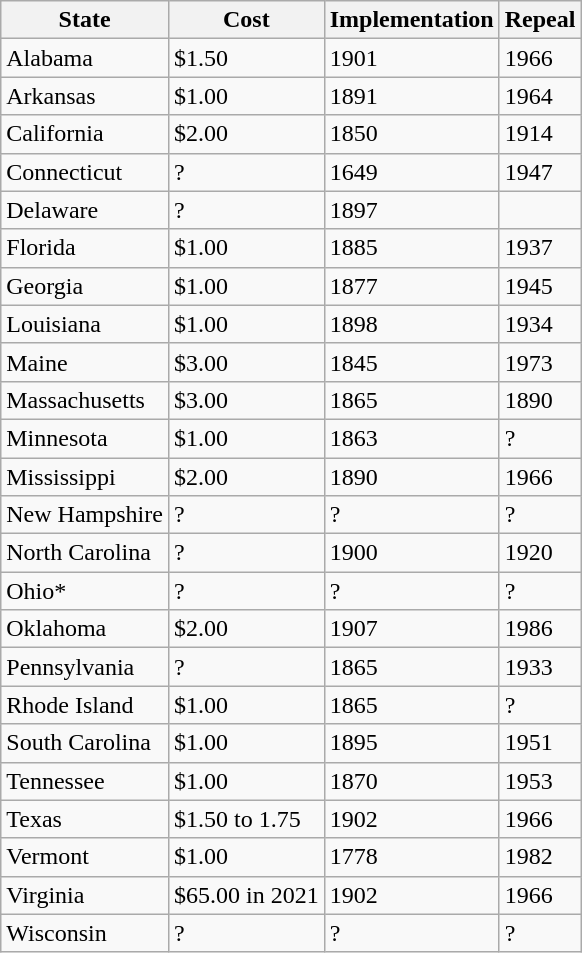<table class="wikitable sortable">
<tr>
<th>State</th>
<th>Cost</th>
<th>Implementation</th>
<th>Repeal</th>
</tr>
<tr>
<td>Alabama</td>
<td>$1.50 </td>
<td>1901</td>
<td>1966</td>
</tr>
<tr>
<td>Arkansas</td>
<td>$1.00 </td>
<td>1891</td>
<td>1964</td>
</tr>
<tr>
<td>California</td>
<td>$2.00 </td>
<td>1850</td>
<td>1914</td>
</tr>
<tr>
<td>Connecticut</td>
<td>?</td>
<td>1649</td>
<td>1947</td>
</tr>
<tr>
<td>Delaware</td>
<td>?</td>
<td>1897</td>
<td></td>
</tr>
<tr>
<td>Florida</td>
<td>$1.00 </td>
<td>1885</td>
<td>1937</td>
</tr>
<tr>
<td>Georgia</td>
<td>$1.00 </td>
<td>1877</td>
<td>1945</td>
</tr>
<tr>
<td>Louisiana</td>
<td>$1.00 </td>
<td>1898</td>
<td>1934</td>
</tr>
<tr>
<td>Maine</td>
<td>$3.00 </td>
<td>1845</td>
<td>1973</td>
</tr>
<tr>
<td>Massachusetts</td>
<td>$3.00 </td>
<td>1865</td>
<td>1890</td>
</tr>
<tr>
<td>Minnesota</td>
<td>$1.00  </td>
<td>1863</td>
<td>?</td>
</tr>
<tr>
<td>Mississippi</td>
<td>$2.00 </td>
<td>1890</td>
<td>1966</td>
</tr>
<tr>
<td>New Hampshire</td>
<td>?</td>
<td>?</td>
<td>?</td>
</tr>
<tr>
<td>North Carolina</td>
<td>?</td>
<td>1900</td>
<td>1920</td>
</tr>
<tr>
<td>Ohio*</td>
<td>?</td>
<td>?</td>
<td>?</td>
</tr>
<tr>
<td>Oklahoma</td>
<td>$2.00 </td>
<td>1907</td>
<td>1986</td>
</tr>
<tr>
<td>Pennsylvania</td>
<td>?</td>
<td>1865</td>
<td>1933</td>
</tr>
<tr>
<td>Rhode Island</td>
<td>$1.00</td>
<td>1865</td>
<td>?</td>
</tr>
<tr>
<td>South Carolina</td>
<td>$1.00 </td>
<td>1895</td>
<td>1951</td>
</tr>
<tr>
<td>Tennessee</td>
<td>$1.00 </td>
<td>1870 </td>
<td>1953</td>
</tr>
<tr>
<td>Texas</td>
<td>$1.50  to 1.75 </td>
<td>1902</td>
<td>1966</td>
</tr>
<tr>
<td>Vermont</td>
<td>$1.00 </td>
<td>1778</td>
<td>1982</td>
</tr>
<tr>
<td>Virginia</td>
<td>$65.00 in 2021</td>
<td>1902  </td>
<td>1966</td>
</tr>
<tr>
<td>Wisconsin</td>
<td>?</td>
<td>?</td>
<td>?</td>
</tr>
</table>
